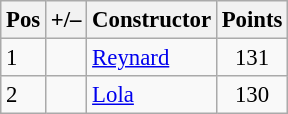<table class="wikitable" style="font-size: 95%;">
<tr>
<th>Pos</th>
<th>+/–</th>
<th>Constructor</th>
<th>Points</th>
</tr>
<tr>
<td>1</td>
<td align="left"></td>
<td> <a href='#'>Reynard</a></td>
<td align="center">131</td>
</tr>
<tr>
<td>2</td>
<td align="left"></td>
<td> <a href='#'>Lola</a></td>
<td align="center">130</td>
</tr>
</table>
